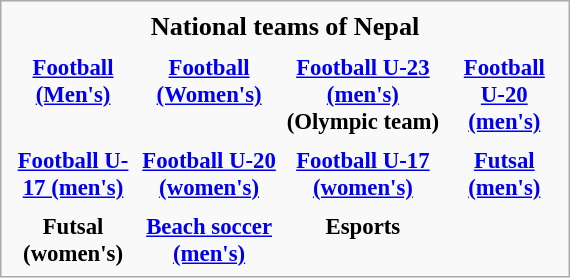<table class="infobox" style="font-size:95%; width:25em; text-align:center">
<tr>
<th colspan="4" style="font-size:115%; align=center">National teams of Nepal</th>
</tr>
<tr>
<th></th>
<th></th>
<th></th>
<th></th>
</tr>
<tr>
<th><a href='#'>Football (Men's)</a></th>
<th><a href='#'>Football (Women's)</a></th>
<th><a href='#'>Football U-23 (men's)</a> (Olympic team)</th>
<th><a href='#'>Football U-20 (men's)</a></th>
</tr>
<tr>
<th></th>
<th></th>
<th></th>
<th></th>
</tr>
<tr>
<th><a href='#'>Football U-17 (men's)</a></th>
<th><a href='#'>Football U-20 (women's)</a></th>
<th><a href='#'>Football U-17 (women's)</a></th>
<th Nepal national futsal team><a href='#'>Futsal (men's)</a></th>
</tr>
<tr>
<th></th>
<th></th>
<th></th>
</tr>
<tr>
<th>Futsal (women's)</th>
<th><a href='#'>Beach soccer (men's)</a></th>
<th>Esports</th>
</tr>
</table>
